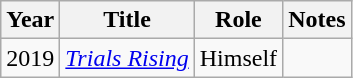<table class="sortable wikitable">
<tr>
<th>Year</th>
<th>Title</th>
<th>Role</th>
<th>Notes</th>
</tr>
<tr>
<td>2019</td>
<td><em><a href='#'>Trials Rising</a></em></td>
<td>Himself</td>
<td></td>
</tr>
</table>
